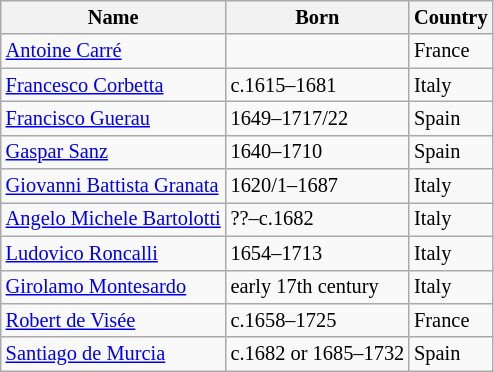<table class="wikitable sortable" style="font-size: 85%;">
<tr>
<th>Name</th>
<th>Born</th>
<th>Country</th>
</tr>
<tr>
<td><a href='#'>Antoine Carré</a></td>
<td></td>
<td>France</td>
</tr>
<tr>
<td><a href='#'>Francesco Corbetta</a></td>
<td>c.1615–1681</td>
<td>Italy</td>
</tr>
<tr>
<td><a href='#'>Francisco Guerau</a></td>
<td>1649–1717/22</td>
<td>Spain</td>
</tr>
<tr>
<td><a href='#'>Gaspar Sanz</a></td>
<td>1640–1710</td>
<td>Spain</td>
</tr>
<tr>
<td><a href='#'>Giovanni Battista Granata</a></td>
<td>1620/1–1687</td>
<td>Italy</td>
</tr>
<tr>
<td><a href='#'>Angelo Michele Bartolotti</a></td>
<td>??–c.1682</td>
<td>Italy</td>
</tr>
<tr>
<td><a href='#'>Ludovico Roncalli</a></td>
<td>1654–1713</td>
<td>Italy</td>
</tr>
<tr>
<td><a href='#'>Girolamo Montesardo</a></td>
<td>early 17th century</td>
<td>Italy</td>
</tr>
<tr>
<td><a href='#'>Robert de Visée</a></td>
<td>c.1658–1725</td>
<td>France</td>
</tr>
<tr>
<td><a href='#'>Santiago de Murcia</a></td>
<td>c.1682 or 1685–1732</td>
<td>Spain</td>
</tr>
</table>
